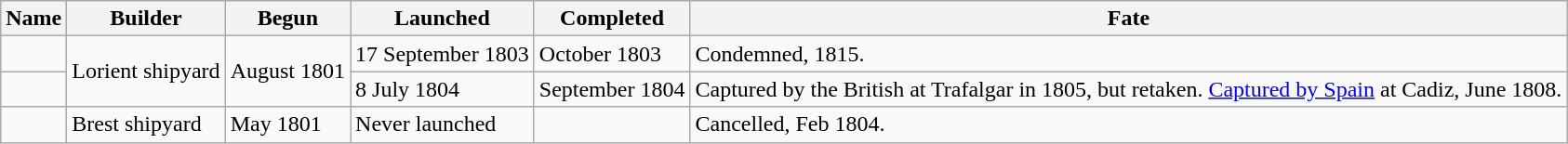<table class="wikitable sortable">
<tr>
<th>Name</th>
<th>Builder</th>
<th>Begun</th>
<th>Launched</th>
<th>Completed</th>
<th>Fate</th>
</tr>
<tr>
<td></td>
<td rowspan="2">Lorient shipyard</td>
<td rowspan="2">August 1801</td>
<td>17 September 1803</td>
<td>October 1803</td>
<td>Condemned, 1815.</td>
</tr>
<tr>
<td></td>
<td>8 July 1804</td>
<td>September 1804</td>
<td>Captured by the British at Trafalgar in 1805, but retaken. <a href='#'>Captured by Spain</a> at Cadiz, June 1808.</td>
</tr>
<tr>
<td></td>
<td>Brest shipyard</td>
<td>May 1801</td>
<td>Never launched</td>
<td></td>
<td>Cancelled, Feb 1804.</td>
</tr>
</table>
